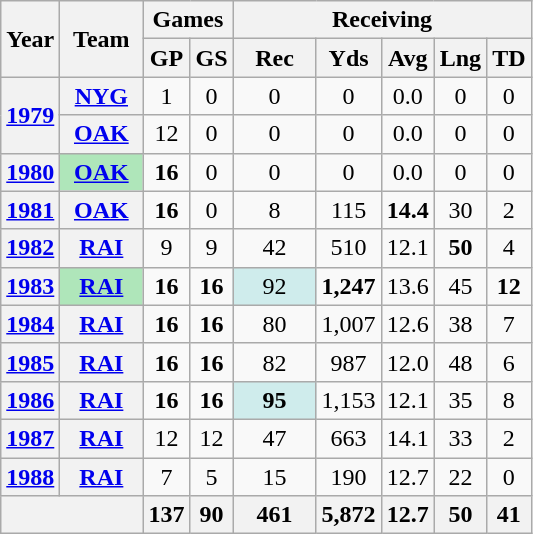<table class="wikitable" style="text-align:center">
<tr>
<th rowspan="2">Year</th>
<th rowspan="2">Team</th>
<th colspan="2">Games</th>
<th colspan="5">Receiving</th>
</tr>
<tr>
<th>GP</th>
<th>GS</th>
<th>Rec</th>
<th>Yds</th>
<th>Avg</th>
<th>Lng</th>
<th>TD</th>
</tr>
<tr>
<th rowspan="2"><a href='#'>1979</a></th>
<th><a href='#'>NYG</a></th>
<td>1</td>
<td>0</td>
<td>0</td>
<td>0</td>
<td>0.0</td>
<td>0</td>
<td>0</td>
</tr>
<tr>
<th><a href='#'>OAK</a></th>
<td>12</td>
<td>0</td>
<td>0</td>
<td>0</td>
<td>0.0</td>
<td>0</td>
<td>0</td>
</tr>
<tr>
<th><a href='#'>1980</a></th>
<th style="background:#afe6ba; width:3em;"><a href='#'>OAK</a></th>
<td><strong>16</strong></td>
<td>0</td>
<td>0</td>
<td>0</td>
<td>0.0</td>
<td>0</td>
<td>0</td>
</tr>
<tr>
<th><a href='#'>1981</a></th>
<th><a href='#'>OAK</a></th>
<td><strong>16</strong></td>
<td>0</td>
<td>8</td>
<td>115</td>
<td><strong>14.4</strong></td>
<td>30</td>
<td>2</td>
</tr>
<tr>
<th><a href='#'>1982</a></th>
<th><a href='#'>RAI</a></th>
<td>9</td>
<td>9</td>
<td>42</td>
<td>510</td>
<td>12.1</td>
<td><strong>50</strong></td>
<td>4</td>
</tr>
<tr>
<th><a href='#'>1983</a></th>
<th style="background:#afe6ba; width:3em;"><a href='#'>RAI</a></th>
<td><strong>16</strong></td>
<td><strong>16</strong></td>
<td style="background:#cfecec; width:3em;">92</td>
<td><strong>1,247</strong></td>
<td>13.6</td>
<td>45</td>
<td><strong>12</strong></td>
</tr>
<tr>
<th><a href='#'>1984</a></th>
<th><a href='#'>RAI</a></th>
<td><strong>16</strong></td>
<td><strong>16</strong></td>
<td>80</td>
<td>1,007</td>
<td>12.6</td>
<td>38</td>
<td>7</td>
</tr>
<tr>
<th><a href='#'>1985</a></th>
<th><a href='#'>RAI</a></th>
<td><strong>16</strong></td>
<td><strong>16</strong></td>
<td>82</td>
<td>987</td>
<td>12.0</td>
<td>48</td>
<td>6</td>
</tr>
<tr>
<th><a href='#'>1986</a></th>
<th><a href='#'>RAI</a></th>
<td><strong>16</strong></td>
<td><strong>16</strong></td>
<td style="background:#cfecec; width:3em;"><strong>95</strong></td>
<td>1,153</td>
<td>12.1</td>
<td>35</td>
<td>8</td>
</tr>
<tr>
<th><a href='#'>1987</a></th>
<th><a href='#'>RAI</a></th>
<td>12</td>
<td>12</td>
<td>47</td>
<td>663</td>
<td>14.1</td>
<td>33</td>
<td>2</td>
</tr>
<tr>
<th><a href='#'>1988</a></th>
<th><a href='#'>RAI</a></th>
<td>7</td>
<td>5</td>
<td>15</td>
<td>190</td>
<td>12.7</td>
<td>22</td>
<td>0</td>
</tr>
<tr>
<th colspan="2"></th>
<th>137</th>
<th>90</th>
<th>461</th>
<th>5,872</th>
<th>12.7</th>
<th>50</th>
<th>41</th>
</tr>
</table>
